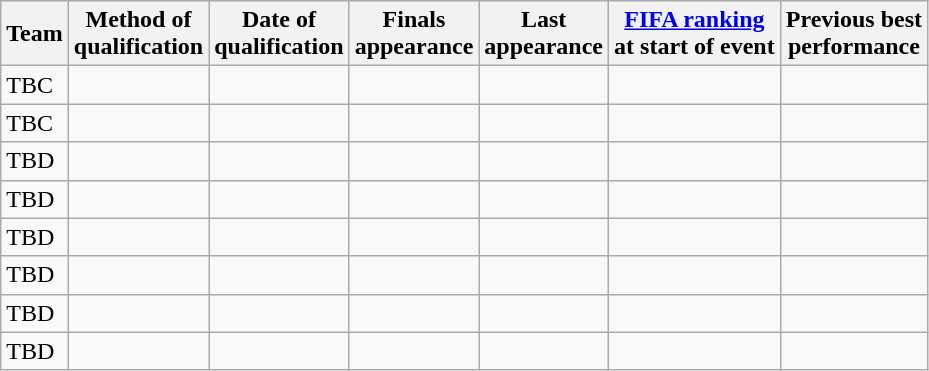<table class="wikitable sortable">
<tr>
<th>Team</th>
<th>Method of<br>qualification</th>
<th>Date of<br>qualification</th>
<th>Finals<br>appearance</th>
<th>Last<br>appearance</th>
<th><a href='#'>FIFA ranking</a><br>at start of event</th>
<th>Previous best<br>performance</th>
</tr>
<tr>
<td>TBC</td>
<td></td>
<td></td>
<td></td>
<td></td>
<td></td>
<td></td>
</tr>
<tr>
<td>TBC</td>
<td></td>
<td></td>
<td></td>
<td></td>
<td></td>
<td></td>
</tr>
<tr>
<td>TBD</td>
<td></td>
<td></td>
<td></td>
<td></td>
<td></td>
<td></td>
</tr>
<tr>
<td>TBD</td>
<td></td>
<td></td>
<td></td>
<td></td>
<td></td>
<td></td>
</tr>
<tr>
<td>TBD</td>
<td></td>
<td></td>
<td></td>
<td></td>
<td></td>
<td></td>
</tr>
<tr>
<td>TBD</td>
<td></td>
<td></td>
<td></td>
<td></td>
<td></td>
<td></td>
</tr>
<tr>
<td>TBD</td>
<td></td>
<td></td>
<td></td>
<td></td>
<td></td>
<td></td>
</tr>
<tr>
<td>TBD</td>
<td></td>
<td></td>
<td></td>
<td></td>
<td></td>
<td></td>
</tr>
</table>
